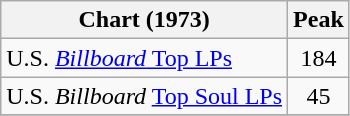<table class="wikitable">
<tr>
<th>Chart (1973)</th>
<th>Peak<br></th>
</tr>
<tr>
<td>U.S. <a href='#'><em>Billboard</em> Top LPs</a></td>
<td align="center">184</td>
</tr>
<tr>
<td>U.S. <em>Billboard</em> <a href='#'>Top Soul LPs</a></td>
<td align="center">45</td>
</tr>
<tr>
</tr>
</table>
